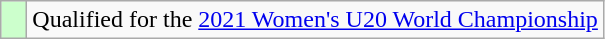<table class="wikitable" style="text-align: left;">
<tr>
<td width=10px bgcolor=#ccffcc></td>
<td>Qualified for the <a href='#'>2021 Women's U20 World Championship</a></td>
</tr>
</table>
